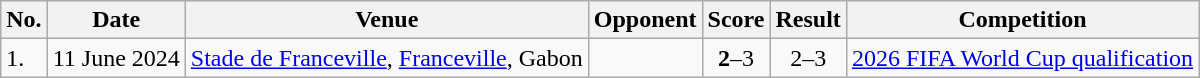<table class="wikitable">
<tr>
<th>No.</th>
<th>Date</th>
<th>Venue</th>
<th>Opponent</th>
<th>Score</th>
<th>Result</th>
<th>Competition</th>
</tr>
<tr>
<td>1.</td>
<td>11 June 2024</td>
<td><a href='#'>Stade de Franceville</a>, <a href='#'>Franceville</a>, Gabon</td>
<td></td>
<td align=center><strong>2</strong>–3</td>
<td align=center>2–3</td>
<td><a href='#'>2026 FIFA World Cup qualification</a></td>
</tr>
</table>
